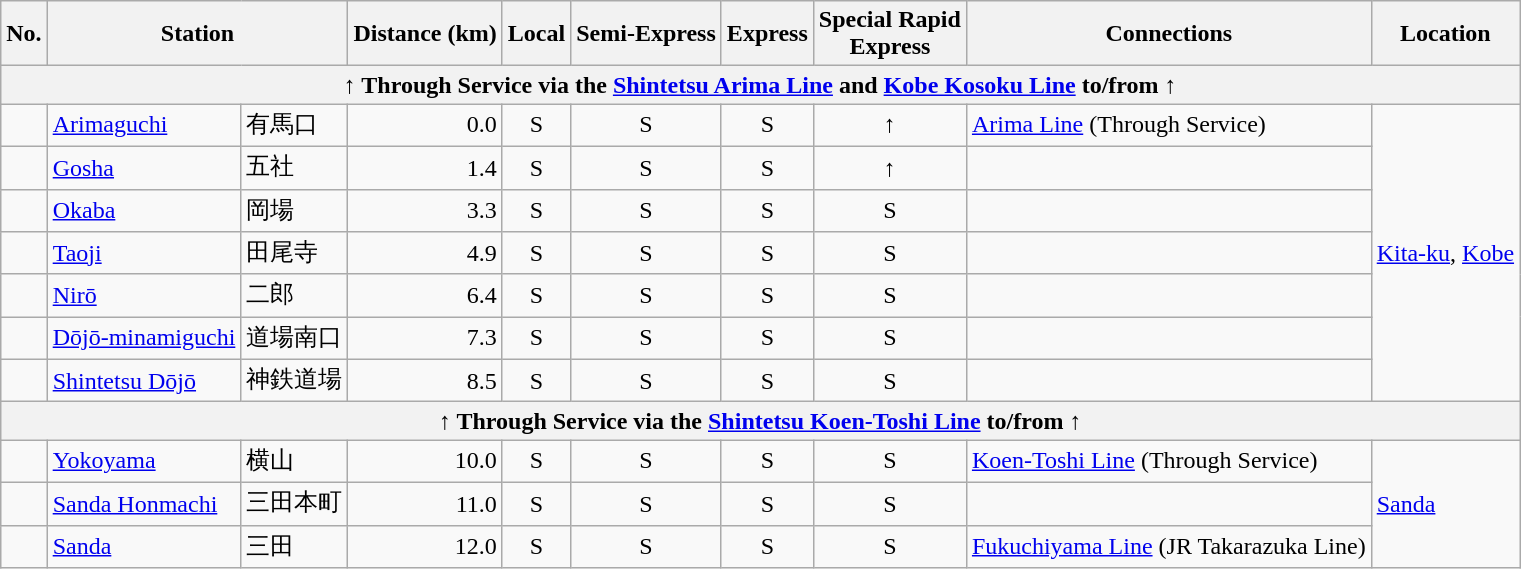<table class="wikitable">
<tr>
<th>No.</th>
<th colspan="2">Station</th>
<th>Distance (km)</th>
<th>Local</th>
<th>Semi-Express</th>
<th>Express</th>
<th>Special Rapid<br> Express</th>
<th>Connections</th>
<th>Location</th>
</tr>
<tr>
<th colspan="10" align="center">↑ Through Service via the   <a href='#'>Shintetsu Arima Line</a> and <a href='#'>Kobe Kosoku Line</a> to/from  ↑</th>
</tr>
<tr>
<td></td>
<td><a href='#'>Arimaguchi</a></td>
<td>有馬口</td>
<td align="right">0.0</td>
<td align="center">S</td>
<td align="center">S</td>
<td align="center">S</td>
<td align="center">↑</td>
<td> <a href='#'>Arima Line</a> (Through Service)</td>
<td rowspan="7"><a href='#'>Kita-ku</a>, <a href='#'>Kobe</a></td>
</tr>
<tr>
<td></td>
<td><a href='#'>Gosha</a></td>
<td>五社</td>
<td align="right">1.4</td>
<td align="center">S</td>
<td align="center">S</td>
<td align="center">S</td>
<td align="center">↑</td>
<td> </td>
</tr>
<tr>
<td></td>
<td><a href='#'>Okaba</a></td>
<td>岡場</td>
<td align="right">3.3</td>
<td align="center">S</td>
<td align="center">S</td>
<td align="center">S</td>
<td align="center">S</td>
<td> </td>
</tr>
<tr>
<td></td>
<td><a href='#'>Taoji</a></td>
<td>田尾寺</td>
<td align="right">4.9</td>
<td align="center">S</td>
<td align="center">S</td>
<td align="center">S</td>
<td align="center">S</td>
<td> </td>
</tr>
<tr>
<td></td>
<td><a href='#'>Nirō</a></td>
<td>二郎</td>
<td align="right">6.4</td>
<td align="center">S</td>
<td align="center">S</td>
<td align="center">S</td>
<td align="center">S</td>
<td> </td>
</tr>
<tr>
<td></td>
<td><a href='#'>Dōjō-minamiguchi</a></td>
<td>道場南口</td>
<td align="right">7.3</td>
<td align="center">S</td>
<td align="center">S</td>
<td align="center">S</td>
<td align="center">S</td>
<td> </td>
</tr>
<tr>
<td></td>
<td><a href='#'>Shintetsu Dōjō</a></td>
<td>神鉄道場</td>
<td align="right">8.5</td>
<td align="center">S</td>
<td align="center">S</td>
<td align="center">S</td>
<td align="center">S</td>
<td> </td>
</tr>
<tr>
<th colspan="10" align="center">↑ Through Service via the   <a href='#'>Shintetsu Koen-Toshi Line</a> to/from  ↑</th>
</tr>
<tr>
<td></td>
<td><a href='#'>Yokoyama</a></td>
<td>横山</td>
<td align="right">10.0</td>
<td align="center">S</td>
<td align="center">S</td>
<td align="center">S</td>
<td align="center">S</td>
<td> <a href='#'>Koen-Toshi Line</a> (Through Service)</td>
<td rowspan="3"><a href='#'>Sanda</a></td>
</tr>
<tr>
<td></td>
<td><a href='#'>Sanda Honmachi</a></td>
<td>三田本町</td>
<td align="right">11.0</td>
<td align="center">S</td>
<td align="center">S</td>
<td align="center">S</td>
<td align="center">S</td>
<td> </td>
</tr>
<tr>
<td></td>
<td><a href='#'>Sanda</a></td>
<td>三田</td>
<td align="right">12.0</td>
<td align="center">S</td>
<td align="center">S</td>
<td align="center">S</td>
<td align="center">S</td>
<td> <a href='#'>Fukuchiyama Line</a> (JR Takarazuka Line)</td>
</tr>
</table>
